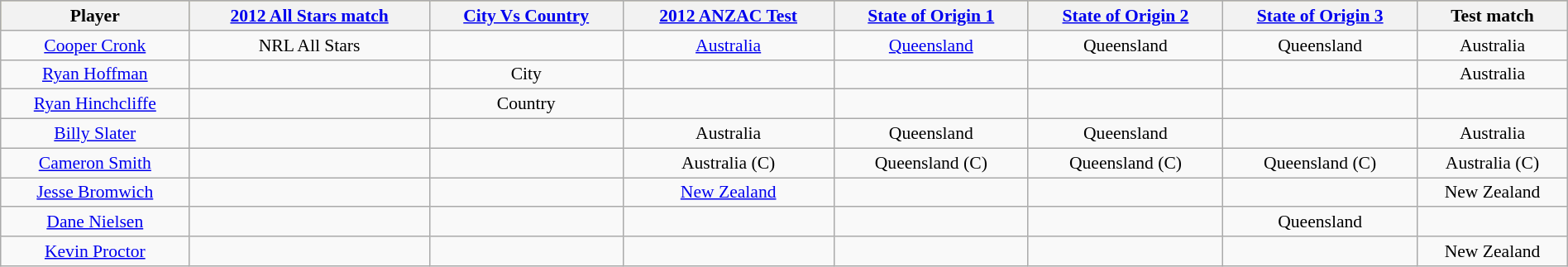<table class="wikitable"  style="width:100%; font-size:90%; text-align:center">
<tr style="background:#bdb76b;">
<th>Player</th>
<th><a href='#'>2012 All Stars match</a></th>
<th><a href='#'>City Vs Country</a></th>
<th><a href='#'>2012 ANZAC Test</a></th>
<th><a href='#'>State of Origin 1</a></th>
<th><a href='#'>State of Origin 2</a></th>
<th><a href='#'>State of Origin 3</a></th>
<th>Test match</th>
</tr>
<tr style="text-align:center">
<td><a href='#'>Cooper Cronk</a></td>
<td>NRL All Stars</td>
<td></td>
<td><a href='#'>Australia</a></td>
<td><a href='#'>Queensland</a></td>
<td>Queensland</td>
<td>Queensland</td>
<td>Australia</td>
</tr>
<tr>
<td><a href='#'>Ryan Hoffman</a></td>
<td></td>
<td>City</td>
<td></td>
<td></td>
<td></td>
<td></td>
<td>Australia</td>
</tr>
<tr>
<td><a href='#'>Ryan Hinchcliffe</a></td>
<td></td>
<td>Country</td>
<td></td>
<td></td>
<td></td>
<td></td>
<td></td>
</tr>
<tr>
<td><a href='#'>Billy Slater</a></td>
<td></td>
<td></td>
<td>Australia</td>
<td>Queensland</td>
<td>Queensland</td>
<td></td>
<td>Australia</td>
</tr>
<tr>
<td><a href='#'>Cameron Smith</a></td>
<td></td>
<td></td>
<td>Australia (C)</td>
<td>Queensland (C)</td>
<td>Queensland (C)</td>
<td>Queensland (C)</td>
<td>Australia (C)</td>
</tr>
<tr>
<td><a href='#'>Jesse Bromwich</a></td>
<td></td>
<td></td>
<td><a href='#'>New Zealand</a></td>
<td></td>
<td></td>
<td></td>
<td>New Zealand</td>
</tr>
<tr>
<td><a href='#'>Dane Nielsen</a></td>
<td></td>
<td></td>
<td></td>
<td></td>
<td></td>
<td>Queensland</td>
<td></td>
</tr>
<tr>
<td><a href='#'>Kevin Proctor</a></td>
<td></td>
<td></td>
<td></td>
<td></td>
<td></td>
<td></td>
<td>New Zealand</td>
</tr>
</table>
